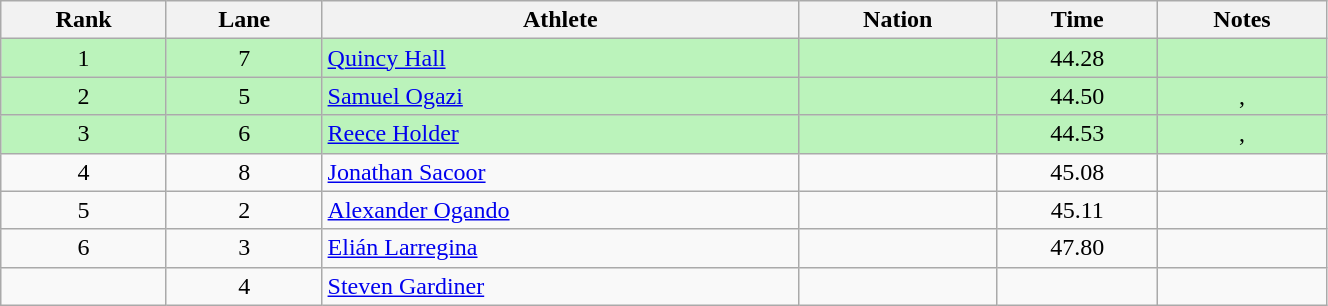<table class="wikitable sortable" style="text-align:center;width: 70%;">
<tr>
<th>Rank</th>
<th>Lane</th>
<th>Athlete</th>
<th>Nation</th>
<th>Time</th>
<th>Notes</th>
</tr>
<tr bgcolor=bbf3bb>
<td>1</td>
<td>7</td>
<td align=left><a href='#'>Quincy Hall</a></td>
<td align=left></td>
<td>44.28</td>
<td></td>
</tr>
<tr bgcolor=bbf3bb>
<td>2</td>
<td>5</td>
<td align=left><a href='#'>Samuel Ogazi</a></td>
<td align=left></td>
<td>44.50</td>
<td>, </td>
</tr>
<tr bgcolor=bbf3bb>
<td>3</td>
<td>6</td>
<td align=left><a href='#'>Reece Holder</a></td>
<td align=left></td>
<td>44.53</td>
<td>, </td>
</tr>
<tr>
<td>4</td>
<td>8</td>
<td align=left><a href='#'>Jonathan Sacoor</a></td>
<td align=left></td>
<td>45.08</td>
<td></td>
</tr>
<tr>
<td>5</td>
<td>2</td>
<td align=left><a href='#'>Alexander Ogando</a></td>
<td align=left></td>
<td>45.11</td>
<td></td>
</tr>
<tr>
<td>6</td>
<td>3</td>
<td align=left><a href='#'>Elián Larregina</a></td>
<td align=left></td>
<td>47.80</td>
<td></td>
</tr>
<tr>
<td></td>
<td>4</td>
<td align=left><a href='#'>Steven Gardiner</a></td>
<td align=left></td>
<td></td>
<td></td>
</tr>
</table>
